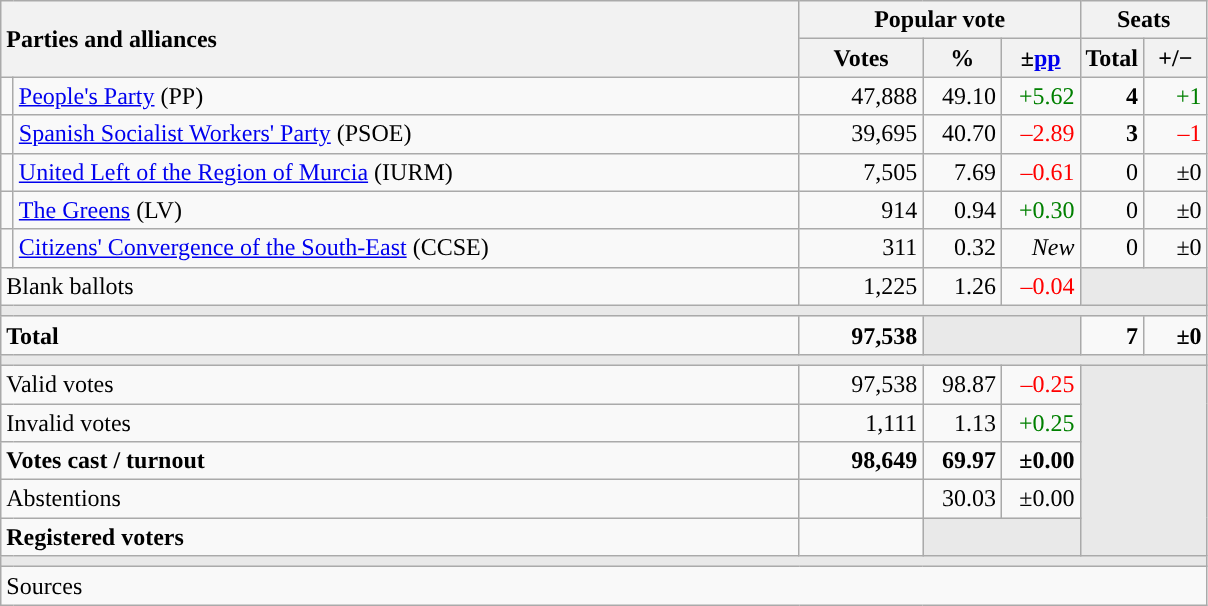<table class="wikitable" style="text-align:right;">
<tr>
<th style="text-align:left;" rowspan="2" colspan="2" width="525">Parties and alliances</th>
<th colspan="3">Popular vote</th>
<th colspan="2">Seats</th>
</tr>
<tr>
<th width="75">Votes</th>
<th width="45">%</th>
<th width="45">±<a href='#'>pp</a></th>
<th width="35">Total</th>
<th width="35">+/−</th>
</tr>
<tr>
<td width="1" style="color:inherit;background:"></td>
<td align="left"><a href='#'>People's Party</a> (PP)</td>
<td>47,888</td>
<td>49.10</td>
<td style="color:green;">+5.62</td>
<td><strong>4</strong></td>
<td style="color:green;">+1</td>
</tr>
<tr>
<td style="color:inherit;background:"></td>
<td align="left"><a href='#'>Spanish Socialist Workers' Party</a> (PSOE)</td>
<td>39,695</td>
<td>40.70</td>
<td style="color:red;">–2.89</td>
<td><strong>3</strong></td>
<td style="color:red;">–1</td>
</tr>
<tr>
<td style="color:inherit;background:"></td>
<td align="left"><a href='#'>United Left of the Region of Murcia</a> (IURM)</td>
<td>7,505</td>
<td>7.69</td>
<td style="color:red;">–0.61</td>
<td>0</td>
<td>±0</td>
</tr>
<tr>
<td style="color:inherit;background:"></td>
<td align="left"><a href='#'>The Greens</a> (LV)</td>
<td>914</td>
<td>0.94</td>
<td style="color:green;">+0.30</td>
<td>0</td>
<td>±0</td>
</tr>
<tr>
<td style="color:inherit;background:"></td>
<td align="left"><a href='#'>Citizens' Convergence of the South-East</a> (CCSE)</td>
<td>311</td>
<td>0.32</td>
<td><em>New</em></td>
<td>0</td>
<td>±0</td>
</tr>
<tr>
<td align="left" colspan="2">Blank ballots</td>
<td>1,225</td>
<td>1.26</td>
<td style="color:red;">–0.04</td>
<td bgcolor="#E9E9E9" colspan="2"></td>
</tr>
<tr>
<td colspan="7" bgcolor="#E9E9E9"></td>
</tr>
<tr style="font-weight:bold;">
<td align="left" colspan="2">Total</td>
<td>97,538</td>
<td bgcolor="#E9E9E9" colspan="2"></td>
<td>7</td>
<td>±0</td>
</tr>
<tr>
<td colspan="7" bgcolor="#E9E9E9"></td>
</tr>
<tr>
<td align="left" colspan="2">Valid votes</td>
<td>97,538</td>
<td>98.87</td>
<td style="color:red;">–0.25</td>
<td bgcolor="#E9E9E9" colspan="2" rowspan="5"></td>
</tr>
<tr>
<td align="left" colspan="2">Invalid votes</td>
<td>1,111</td>
<td>1.13</td>
<td style="color:green;">+0.25</td>
</tr>
<tr style="font-weight:bold;">
<td align="left" colspan="2">Votes cast / turnout</td>
<td>98,649</td>
<td>69.97</td>
<td>±0.00</td>
</tr>
<tr>
<td align="left" colspan="2">Abstentions</td>
<td></td>
<td>30.03</td>
<td>±0.00</td>
</tr>
<tr style="font-weight:bold;">
<td align="left" colspan="2">Registered voters</td>
<td></td>
<td bgcolor="#E9E9E9" colspan="2"></td>
</tr>
<tr>
<td colspan="7" bgcolor="#E9E9E9"></td>
</tr>
<tr>
<td align="left" colspan="7">Sources</td>
</tr>
</table>
